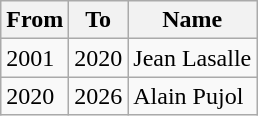<table class="wikitable">
<tr>
<th>From</th>
<th>To</th>
<th>Name</th>
</tr>
<tr>
<td>2001</td>
<td>2020</td>
<td>Jean Lasalle</td>
</tr>
<tr>
<td>2020</td>
<td>2026</td>
<td>Alain Pujol</td>
</tr>
</table>
